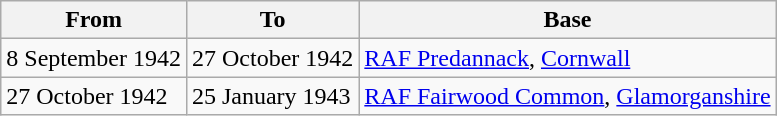<table class="wikitable">
<tr>
<th>From</th>
<th>To</th>
<th>Base</th>
</tr>
<tr>
<td>8 September 1942</td>
<td>27 October 1942</td>
<td><a href='#'>RAF Predannack</a>, <a href='#'>Cornwall</a></td>
</tr>
<tr>
<td>27 October 1942</td>
<td>25 January 1943</td>
<td><a href='#'>RAF Fairwood Common</a>, <a href='#'>Glamorganshire</a></td>
</tr>
</table>
